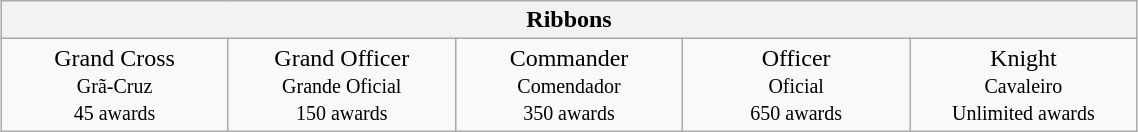<table class="wikitable" style="width:60%; margin:auto;">
<tr>
<th colspan=5>Ribbons</th>
</tr>
<tr>
<td width=20% valign=top align=center>Grand Cross<br><small>Grã-Cruz<br>45 awards</small></td>
<td width=20% valign=top align=center>Grand Officer<br><small>Grande Oficial<br>150 awards</small></td>
<td width=20% valign=top align=center>Commander<br><small>Comendador<br>350 awards</small></td>
<td width=20% valign=top align=center>Officer<br><small>Oficial<br>650 awards</small></td>
<td width=20% valign=top align=center>Knight<br><small>Cavaleiro<br>Unlimited awards</small></td>
</tr>
</table>
